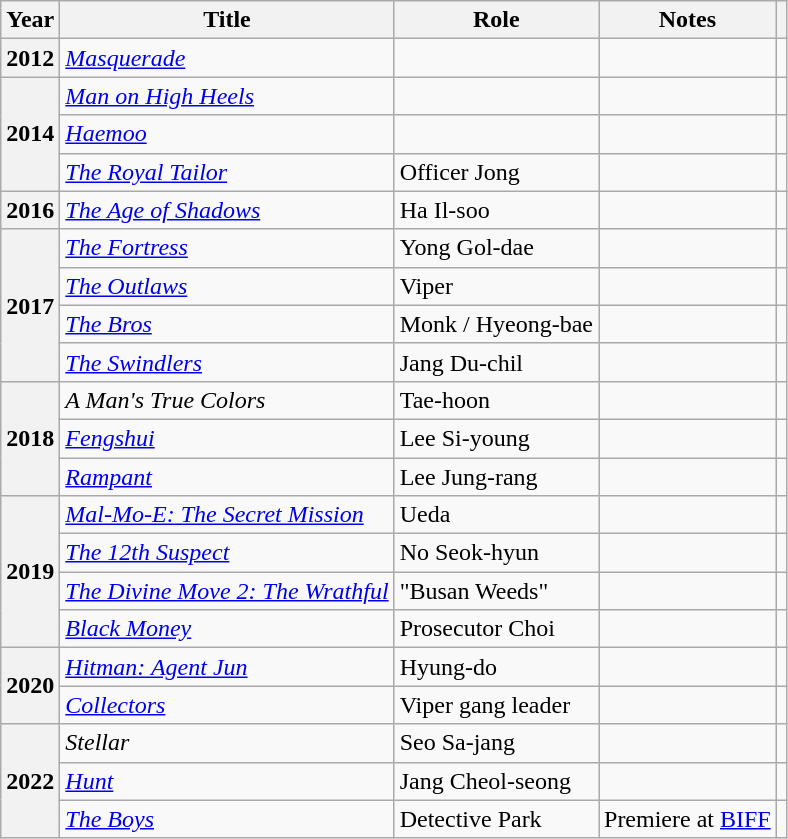<table class="wikitable plainrowheaders sortable">
<tr>
<th scope="col">Year</th>
<th scope="col">Title</th>
<th scope="col">Role</th>
<th scope="col">Notes</th>
<th scope="col" class="unsortable"></th>
</tr>
<tr>
<th scope="row">2012</th>
<td><em><a href='#'>Masquerade</a></em></td>
<td></td>
<td></td>
<td></td>
</tr>
<tr>
<th scope="row" rowspan="3">2014</th>
<td><em><a href='#'>Man on High Heels</a></em></td>
<td></td>
<td></td>
<td></td>
</tr>
<tr>
<td><em><a href='#'>Haemoo</a></em></td>
<td></td>
<td></td>
<td></td>
</tr>
<tr>
<td><em><a href='#'>The Royal Tailor</a></em></td>
<td>Officer Jong</td>
<td></td>
<td></td>
</tr>
<tr>
<th scope="row">2016</th>
<td><em><a href='#'>The Age of Shadows</a></em></td>
<td>Ha Il-soo</td>
<td></td>
<td style="text-align:center"></td>
</tr>
<tr>
<th scope="row" rowspan="4">2017</th>
<td><em><a href='#'>The Fortress</a></em></td>
<td>Yong Gol-dae</td>
<td></td>
<td style="text-align:center"></td>
</tr>
<tr>
<td><em><a href='#'>The Outlaws</a></em></td>
<td>Viper</td>
<td></td>
<td></td>
</tr>
<tr>
<td><em><a href='#'>The Bros</a></em></td>
<td>Monk / Hyeong-bae</td>
<td></td>
<td style="text-align:center"></td>
</tr>
<tr>
<td><em><a href='#'>The Swindlers</a></em></td>
<td>Jang Du-chil</td>
<td></td>
<td style="text-align:center"></td>
</tr>
<tr>
<th scope="row" rowspan="3">2018</th>
<td><em>A Man's True Colors</em></td>
<td>Tae-hoon</td>
<td></td>
<td style="text-align:center"></td>
</tr>
<tr>
<td><em><a href='#'>Fengshui</a></em></td>
<td>Lee Si-young</td>
<td></td>
<td></td>
</tr>
<tr>
<td><em><a href='#'>Rampant</a></em></td>
<td>Lee Jung-rang</td>
<td></td>
<td style="text-align:center"></td>
</tr>
<tr>
<th scope="row" rowspan="4">2019</th>
<td><em><a href='#'>Mal-Mo-E: The Secret Mission</a></em></td>
<td>Ueda</td>
<td></td>
<td style="text-align:center"></td>
</tr>
<tr>
<td><em><a href='#'>The 12th Suspect</a></em></td>
<td>No Seok-hyun</td>
<td></td>
<td style="text-align:center"></td>
</tr>
<tr>
<td><em><a href='#'>The Divine Move 2: The Wrathful</a></em></td>
<td>"Busan Weeds"</td>
<td></td>
<td style="text-align:center"></td>
</tr>
<tr>
<td><em><a href='#'>Black Money</a></em></td>
<td>Prosecutor Choi</td>
<td></td>
<td style="text-align:center"></td>
</tr>
<tr>
<th scope="row" rowspan="2">2020</th>
<td><em><a href='#'>Hitman: Agent Jun</a></em></td>
<td>Hyung-do</td>
<td></td>
<td style="text-align:center"></td>
</tr>
<tr>
<td><em><a href='#'>Collectors</a></em></td>
<td>Viper gang leader</td>
<td></td>
<td style="text-align:center"></td>
</tr>
<tr>
<th scope="row" rowspan="3">2022</th>
<td><em>Stellar</em></td>
<td>Seo Sa-jang</td>
<td></td>
<td style="text-align:center"></td>
</tr>
<tr>
<td><em><a href='#'>Hunt</a></em></td>
<td>Jang Cheol-seong</td>
<td></td>
<td style="text-align:center"></td>
</tr>
<tr>
<td><em><a href='#'>The Boys</a></em></td>
<td>Detective Park</td>
<td>Premiere at <a href='#'>BIFF</a></td>
<td style="text-align:center"></td>
</tr>
</table>
